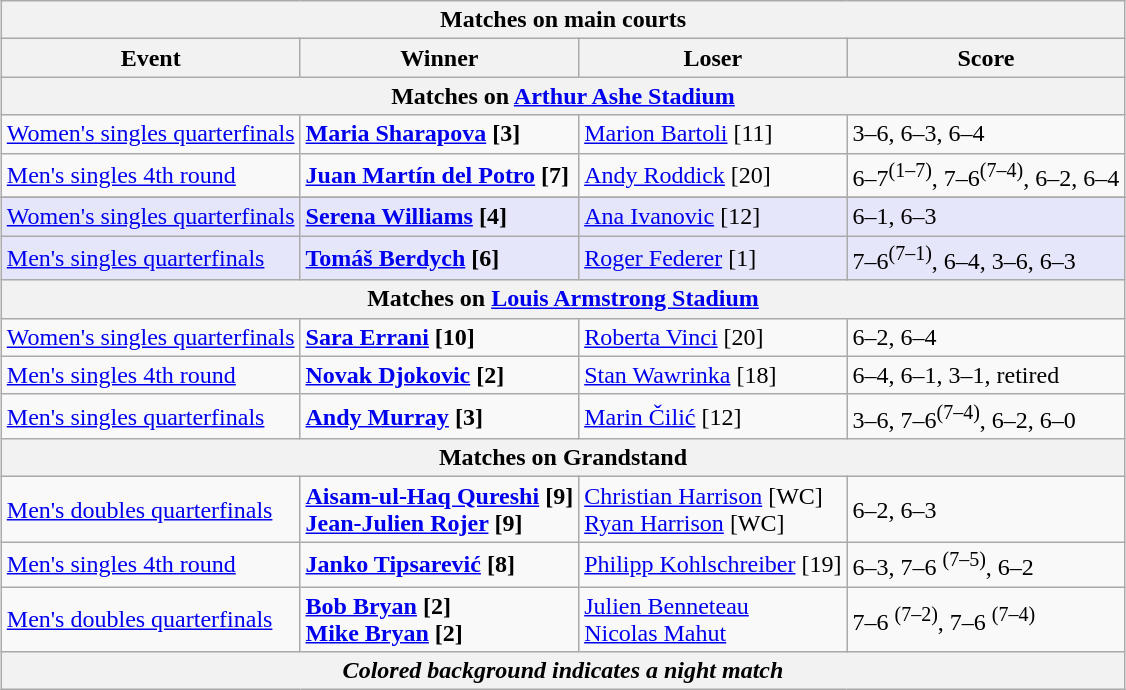<table class="wikitable collapsible uncollapsed" style=margin:auto>
<tr>
<th colspan=4><strong>Matches on main courts</strong></th>
</tr>
<tr>
<th>Event</th>
<th>Winner</th>
<th>Loser</th>
<th>Score</th>
</tr>
<tr>
<th colspan=4><strong>Matches on <a href='#'>Arthur Ashe Stadium</a></strong></th>
</tr>
<tr>
<td><a href='#'>Women's singles quarterfinals</a></td>
<td> <strong><a href='#'>Maria Sharapova</a> [3]</strong></td>
<td> <a href='#'>Marion Bartoli</a> [11]</td>
<td>3–6, 6–3, 6–4</td>
</tr>
<tr>
<td><a href='#'>Men's singles 4th round</a></td>
<td> <strong><a href='#'>Juan Martín del Potro</a> [7]</strong></td>
<td> <a href='#'>Andy Roddick</a> [20]</td>
<td>6–7<sup>(1–7)</sup>, 7–6<sup>(7–4)</sup>, 6–2, 6–4</td>
</tr>
<tr>
</tr>
<tr bgcolor=lavender>
<td><a href='#'>Women's singles quarterfinals</a></td>
<td> <strong><a href='#'>Serena Williams</a> [4]</strong></td>
<td> <a href='#'>Ana Ivanovic</a> [12]</td>
<td>6–1, 6–3</td>
</tr>
<tr bgcolor=lavender>
<td><a href='#'>Men's singles quarterfinals</a></td>
<td> <strong><a href='#'>Tomáš Berdych</a> [6]</strong></td>
<td> <a href='#'>Roger Federer</a> [1]</td>
<td>7–6<sup>(7–1)</sup>, 6–4, 3–6, 6–3</td>
</tr>
<tr>
<th colspan=4><strong>Matches on <a href='#'>Louis Armstrong Stadium</a></strong></th>
</tr>
<tr>
<td><a href='#'>Women's singles quarterfinals</a></td>
<td> <strong><a href='#'>Sara Errani</a> [10]</strong></td>
<td> <a href='#'>Roberta Vinci</a> [20]</td>
<td>6–2, 6–4</td>
</tr>
<tr>
<td><a href='#'>Men's singles 4th round</a></td>
<td> <strong><a href='#'>Novak Djokovic</a> [2]</strong></td>
<td> <a href='#'>Stan Wawrinka</a> [18]</td>
<td>6–4, 6–1, 3–1, retired</td>
</tr>
<tr>
<td><a href='#'>Men's singles quarterfinals</a></td>
<td> <strong><a href='#'>Andy Murray</a> [3]</strong></td>
<td> <a href='#'>Marin Čilić</a> [12]</td>
<td>3–6, 7–6<sup>(7–4)</sup>, 6–2, 6–0</td>
</tr>
<tr>
<th colspan=4><strong>Matches on Grandstand</strong></th>
</tr>
<tr>
<td><a href='#'>Men's doubles quarterfinals</a></td>
<td><strong> <a href='#'>Aisam-ul-Haq Qureshi</a> [9]<br> <a href='#'>Jean-Julien Rojer</a>  [9]</strong></td>
<td> <a href='#'>Christian Harrison</a> [WC]<br> <a href='#'>Ryan Harrison</a> [WC]</td>
<td>6–2, 6–3</td>
</tr>
<tr>
<td><a href='#'>Men's singles 4th round</a></td>
<td> <strong><a href='#'>Janko Tipsarević</a> [8]</strong></td>
<td> <a href='#'>Philipp Kohlschreiber</a> [19]</td>
<td>6–3, 7–6 <sup>(7–5)</sup>, 6–2</td>
</tr>
<tr>
<td><a href='#'>Men's doubles quarterfinals</a></td>
<td><strong> <a href='#'>Bob Bryan</a> [2]<br> <a href='#'>Mike Bryan</a> [2]</strong></td>
<td> <a href='#'>Julien Benneteau</a><br> <a href='#'>Nicolas Mahut</a></td>
<td>7–6 <sup>(7–2)</sup>, 7–6 <sup>(7–4)</sup></td>
</tr>
<tr>
<th colspan=4><em>Colored background indicates a night match</em></th>
</tr>
</table>
